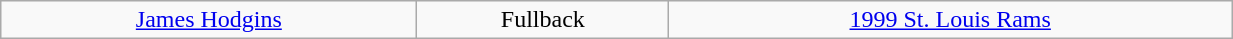<table class="wikitable" width="65%">
<tr align="center" bgcolor="">
<td><a href='#'>James Hodgins</a></td>
<td>Fullback</td>
<td><a href='#'>1999 St. Louis Rams</a></td>
</tr>
</table>
